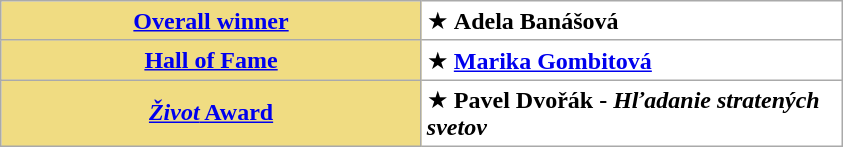<table class=wikitable style="background:white">
<tr>
<th style=background:#F0DC82 width=273><a href='#'>Overall winner</a></th>
<td width=273>★ <strong>Adela Banášová</strong></td>
</tr>
<tr>
<th style=background:#F0DC82 width=273><a href='#'>Hall of Fame</a></th>
<td width=273>★ <strong><a href='#'>Marika Gombitová</a></strong></td>
</tr>
<tr>
<th style=background:#F0DC82 width=273><a href='#'><em>Život</em> Award</a></th>
<td width=273>★ <strong>Pavel Dvořák - <em>Hľadanie stratených svetov<strong><em></td>
</tr>
</table>
